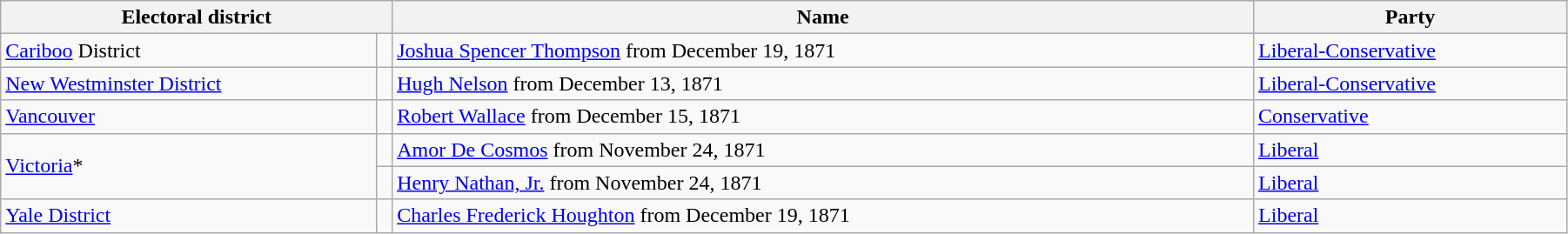<table class="wikitable" width=95%>
<tr>
<th colspan=2 width=25%>Electoral district</th>
<th>Name</th>
<th width=20%>Party</th>
</tr>
<tr>
<td width=24%><a href='#'>Cariboo</a> District</td>
<td></td>
<td><a href='#'>Joshua Spencer Thompson</a> from December 19, 1871</td>
<td><a href='#'>Liberal-Conservative</a></td>
</tr>
<tr>
<td><a href='#'>New Westminster District</a></td>
<td></td>
<td><a href='#'>Hugh Nelson</a> from December 13, 1871</td>
<td><a href='#'>Liberal-Conservative</a></td>
</tr>
<tr>
<td><a href='#'>Vancouver</a></td>
<td></td>
<td><a href='#'>Robert Wallace</a> from December 15, 1871</td>
<td><a href='#'>Conservative</a></td>
</tr>
<tr>
<td rowspan=2><a href='#'>Victoria</a>*</td>
<td></td>
<td><a href='#'>Amor De Cosmos</a> from November 24, 1871</td>
<td><a href='#'>Liberal</a></td>
</tr>
<tr>
<td></td>
<td><a href='#'>Henry Nathan, Jr.</a> from November 24, 1871</td>
<td><a href='#'>Liberal</a></td>
</tr>
<tr>
<td><a href='#'>Yale District</a></td>
<td></td>
<td><a href='#'>Charles Frederick Houghton</a> from December 19, 1871</td>
<td><a href='#'>Liberal</a></td>
</tr>
</table>
